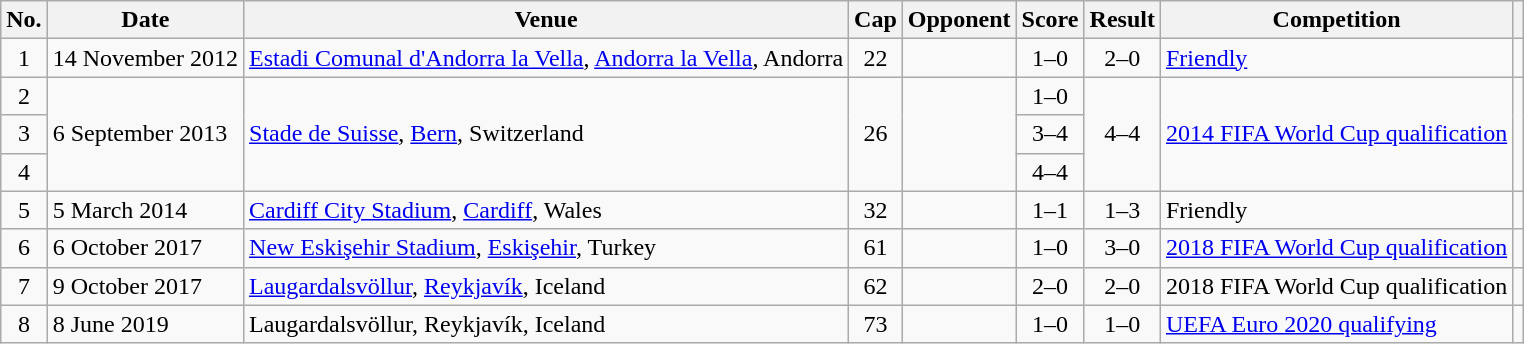<table class="wikitable sortable">
<tr>
<th scope="col">No.</th>
<th scope="col" data-sort-type="date">Date</th>
<th scope="col">Venue</th>
<th scope="col">Cap</th>
<th scope="col">Opponent</th>
<th scope="col">Score</th>
<th scope="col">Result</th>
<th scope="col">Competition</th>
<th scope="col" class="unsortable"></th>
</tr>
<tr>
<td align="center">1</td>
<td>14 November 2012</td>
<td><a href='#'>Estadi Comunal d'Andorra la Vella</a>, <a href='#'>Andorra la Vella</a>, Andorra</td>
<td align="center">22</td>
<td></td>
<td align="center">1–0</td>
<td align="center">2–0</td>
<td><a href='#'>Friendly</a></td>
<td></td>
</tr>
<tr>
<td align="center">2</td>
<td rowspan="3">6 September 2013</td>
<td rowspan="3"><a href='#'>Stade de Suisse</a>, <a href='#'>Bern</a>, Switzerland</td>
<td rowspan=3 style="text-align:center;">26</td>
<td rowspan="3"></td>
<td align="center">1–0</td>
<td rowspan=3 style="text-align:center;">4–4</td>
<td rowspan="3"><a href='#'>2014 FIFA World Cup qualification</a></td>
<td rowspan="3"></td>
</tr>
<tr>
<td align="center">3</td>
<td align="center">3–4</td>
</tr>
<tr>
<td align="center">4</td>
<td align="center">4–4</td>
</tr>
<tr>
<td align="center">5</td>
<td>5 March 2014</td>
<td><a href='#'>Cardiff City Stadium</a>, <a href='#'>Cardiff</a>, Wales</td>
<td align="center">32</td>
<td></td>
<td align="center">1–1</td>
<td align="center">1–3</td>
<td>Friendly</td>
<td></td>
</tr>
<tr>
<td align="center">6</td>
<td>6 October 2017</td>
<td><a href='#'>New Eskişehir Stadium</a>, <a href='#'>Eskişehir</a>, Turkey</td>
<td align="center">61</td>
<td></td>
<td align="center">1–0</td>
<td align="center">3–0</td>
<td><a href='#'>2018 FIFA World Cup qualification</a></td>
<td></td>
</tr>
<tr>
<td align="center">7</td>
<td>9 October 2017</td>
<td><a href='#'>Laugardalsvöllur</a>, <a href='#'>Reykjavík</a>, Iceland</td>
<td align="center">62</td>
<td></td>
<td align="center">2–0</td>
<td align="center">2–0</td>
<td>2018 FIFA World Cup qualification</td>
<td></td>
</tr>
<tr>
<td align="center">8</td>
<td>8 June 2019</td>
<td>Laugardalsvöllur, Reykjavík, Iceland</td>
<td align="center">73</td>
<td></td>
<td align="center">1–0</td>
<td align="center">1–0</td>
<td><a href='#'>UEFA Euro 2020 qualifying</a></td>
<td></td>
</tr>
</table>
